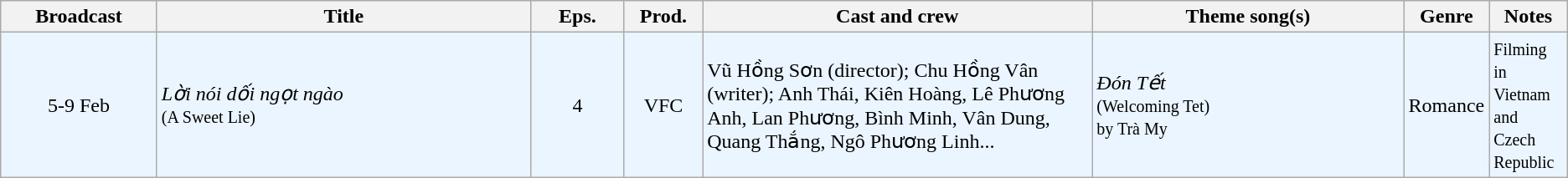<table class="wikitable sortable">
<tr>
<th style="width:10%;">Broadcast</th>
<th style="width:24%;">Title</th>
<th style="width:6%;">Eps.</th>
<th style="width:5%;">Prod.</th>
<th style="width:25%;">Cast and crew</th>
<th style="width:20%;">Theme song(s)</th>
<th style="width:5%;">Genre</th>
<th style="width:5%;">Notes</th>
</tr>
<tr ---- bgcolor="#ebf5ff">
<td style="text-align:center;">5-9 Feb <br></td>
<td><em>Lời nói dối ngọt ngào</em> <br><small>(A Sweet Lie)</small></td>
<td style="text-align:center;">4</td>
<td style="text-align:center;">VFC</td>
<td>Vũ Hồng Sơn (director); Chu Hồng Vân (writer); Anh Thái, Kiên Hoàng, Lê Phương Anh, Lan Phương, Bình Minh, Vân Dung, Quang Thắng, Ngô Phương Linh...</td>
<td><em>Đón Tết</em> <br><small>(Welcoming Tet)</small><br><small>by Trà My</small></td>
<td>Romance</td>
<td><small>Filming in Vietnam and Czech Republic</small></td>
</tr>
</table>
